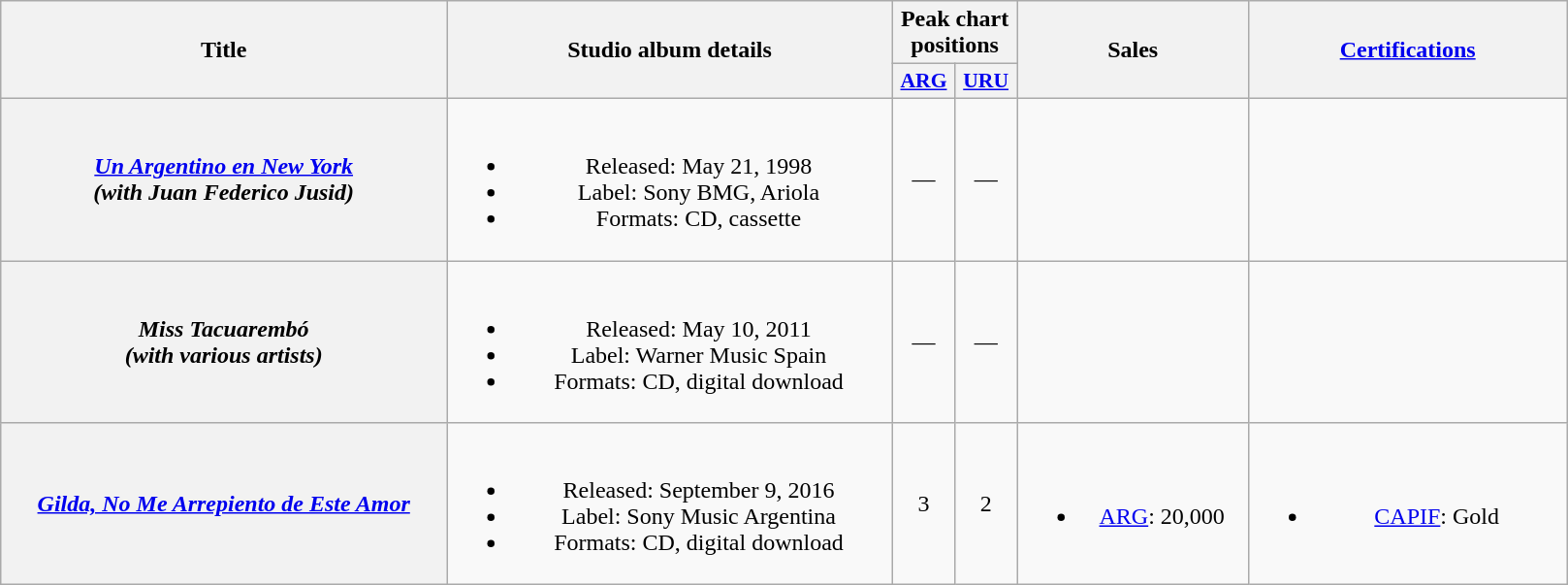<table class="wikitable plainrowheaders" style="text-align:center;">
<tr>
<th scope="col" rowspan="2" style="width:18.7em;">Title</th>
<th scope="col" rowspan="2" style="width:18.7em;">Studio album details</th>
<th scope="col" colspan="2">Peak chart positions</th>
<th scope="col" rowspan="2" style="width:9.5em;">Sales</th>
<th scope="col" rowspan="2" style="width:13.2em;"><a href='#'>Certifications</a></th>
</tr>
<tr>
<th scope="col" style="width:2.5em;font-size:90%;"><a href='#'>ARG</a></th>
<th scope="col" style="width:2.5em;font-size:90%;"><a href='#'>URU</a></th>
</tr>
<tr>
<th scope="row"><em><a href='#'>Un Argentino en New York</a> <br><span>(with Juan Federico Jusid)</span></em></th>
<td><br><ul><li>Released: May 21, 1998</li><li>Label: Sony BMG, Ariola</li><li>Formats: CD, cassette</li></ul></td>
<td>—</td>
<td>—</td>
<td></td>
<td></td>
</tr>
<tr>
<th scope="row"><em>Miss Tacuarembó <br><span>(with various artists)</span></em></th>
<td><br><ul><li>Released: May 10, 2011</li><li>Label: Warner Music Spain</li><li>Formats: CD, digital download</li></ul></td>
<td>—</td>
<td>—</td>
<td></td>
<td></td>
</tr>
<tr>
<th scope="row"><em><a href='#'>Gilda, No Me Arrepiento de Este Amor</a></em></th>
<td><br><ul><li>Released: September 9, 2016</li><li>Label: Sony Music Argentina</li><li>Formats: CD, digital download</li></ul></td>
<td>3</td>
<td>2</td>
<td><br><ul><li><a href='#'>ARG</a>: 20,000</li></ul></td>
<td><br><ul><li><a href='#'>CAPIF</a>: Gold</li></ul></td>
</tr>
</table>
